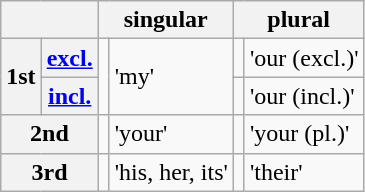<table class="wikitable">
<tr>
<th colspan="2"></th>
<th colspan="2">singular</th>
<th colspan="2">plural</th>
</tr>
<tr>
<th rowspan="2">1st</th>
<th><a href='#'>excl.</a></th>
<td rowspan="2"></td>
<td rowspan="2">'my'</td>
<td></td>
<td>'our (excl.)'</td>
</tr>
<tr>
<th><a href='#'>incl.</a></th>
<td></td>
<td>'our (incl.)'</td>
</tr>
<tr>
<th colspan="2">2nd</th>
<td></td>
<td>'your'</td>
<td></td>
<td>'your (pl.)'</td>
</tr>
<tr>
<th colspan="2">3rd</th>
<td></td>
<td>'his, her, its'</td>
<td></td>
<td>'their'</td>
</tr>
</table>
